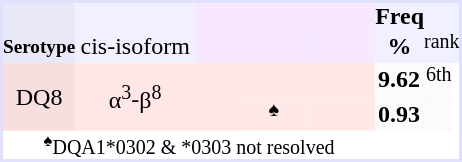<table align="left" border="0" cellspacing="0" cellpadding="0" style="text-align:center; background:#ffffff; margin-right: 2em; border:2px #e0e0ff solid;">
<tr style="background:#f0f0ff">
<th style="background:#e8e8f8"></th>
<th></th>
<th colspan="3" style="background:#f7e7ff"></th>
<th colspan="2">Freq</th>
<td width="15"></td>
<td width="5"></td>
</tr>
<tr style="background:#f0f0ff">
<th style="background:#e8e8f8; font-size:80%">Serotype</th>
<td width="80">cis-isoform</td>
<td width="30" style="background:#f7e7ff"></td>
<th width="45" style="background:#f7e7ff"></th>
<th width="45" style="background:#f7e7ff"></th>
<td colspan="2"><strong>%</strong></td>
<td colspan="2"><sup>rank</sup></td>
</tr>
<tr style="background:#ffe7e7">
<td style="background:#f7dfdf" rowspan="2">DQ8</td>
<td rowspan="2"><span>α<sup>3</sup></span>-<span>β<sup>8</sup></span></td>
<td rowspan = 2></td>
<td></td>
<td></td>
<th style="background:#fbfbfb" align = right>9.</th>
<th style="background:#fbfbfb" align = left>62</th>
<td style="background:#fbfbfb" align = right><sup>6th</sup></td>
</tr>
<tr style="background:#ffe8e8">
<td><sup>♠</sup></td>
<td></td>
<th style="background:#fbfbfb" align = right>0.</th>
<th style="background:#fbfbfb" align = left>93</th>
<td style="background:#fbfbfb" align = right></td>
</tr>
<tr>
<td colspan = 5 style="font-size:smaller"><sup>♠</sup>DQA1*0302 & *0303 not resolved</td>
</tr>
</table>
